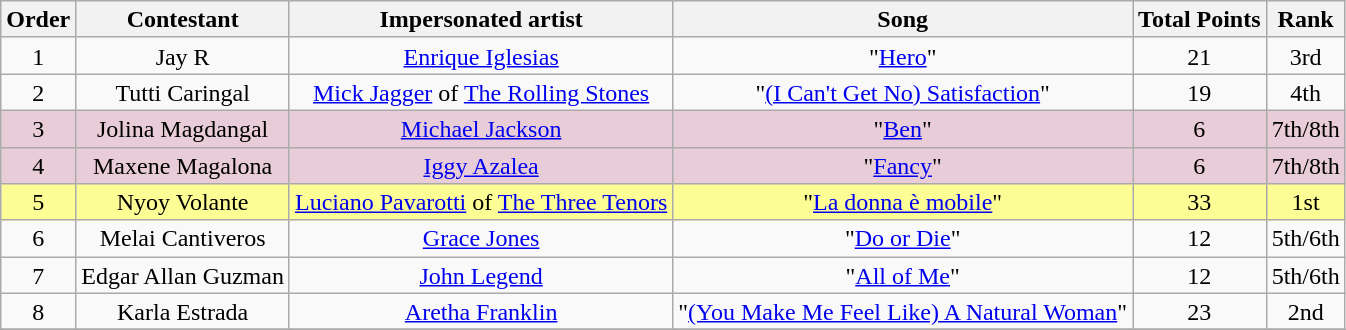<table class="wikitable" style="text-align:center; line-height:17px; width:auto;">
<tr>
<th>Order</th>
<th>Contestant</th>
<th>Impersonated artist</th>
<th>Song</th>
<th>Total Points</th>
<th>Rank</th>
</tr>
<tr>
<td>1</td>
<td>Jay R</td>
<td><a href='#'>Enrique Iglesias</a></td>
<td>"<a href='#'>Hero</a>"</td>
<td>21</td>
<td>3rd</td>
</tr>
<tr>
<td>2</td>
<td>Tutti Caringal</td>
<td><a href='#'>Mick Jagger</a> of <a href='#'>The Rolling Stones</a></td>
<td>"<a href='#'>(I Can't Get No) Satisfaction</a>"</td>
<td>19</td>
<td>4th</td>
</tr>
<tr>
<td style="background:#E8CCD7;">3</td>
<td style="background:#E8CCD7;">Jolina Magdangal</td>
<td style="background:#E8CCD7;"><a href='#'>Michael Jackson</a></td>
<td style="background:#E8CCD7;">"<a href='#'>Ben</a>"</td>
<td style="background:#E8CCD7;">6</td>
<td style="background:#E8CCD7;">7th/8th</td>
</tr>
<tr>
<td style="background:#E8CCD7;">4</td>
<td style="background:#E8CCD7;">Maxene Magalona</td>
<td style="background:#E8CCD7;"><a href='#'>Iggy Azalea</a></td>
<td style="background:#E8CCD7;">"<a href='#'>Fancy</a>"</td>
<td style="background:#E8CCD7;">6</td>
<td style="background:#E8CCD7;">7th/8th</td>
</tr>
<tr>
<td style="background:#FDFD96;">5</td>
<td style="background:#FDFD96;">Nyoy Volante</td>
<td style="background:#FDFD96;"><a href='#'>Luciano Pavarotti</a> of <a href='#'>The Three Tenors</a></td>
<td style="background:#FDFD96;">"<a href='#'>La donna è mobile</a>"</td>
<td style="background:#FDFD96;">33</td>
<td style="background:#FDFD96;">1st</td>
</tr>
<tr>
<td>6</td>
<td>Melai Cantiveros</td>
<td><a href='#'>Grace Jones</a></td>
<td>"<a href='#'>Do or Die</a>"</td>
<td>12</td>
<td>5th/6th</td>
</tr>
<tr>
<td>7</td>
<td>Edgar Allan Guzman</td>
<td><a href='#'>John Legend</a></td>
<td>"<a href='#'>All of Me</a>"</td>
<td>12</td>
<td>5th/6th</td>
</tr>
<tr>
<td>8</td>
<td>Karla Estrada</td>
<td><a href='#'>Aretha Franklin</a></td>
<td>"<a href='#'>(You Make Me Feel Like) A Natural Woman</a>"</td>
<td>23</td>
<td>2nd</td>
</tr>
<tr>
</tr>
</table>
